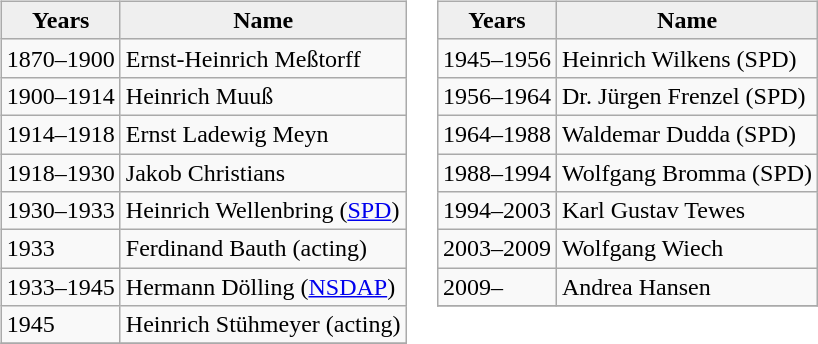<table>
<tr valign = "top">
<td><br><table class="wikitable">
<tr>
<th style="background:#efefef;">Years</th>
<th style="background:#efefef;">Name</th>
</tr>
<tr ---->
<td>1870–1900</td>
<td>Ernst-Heinrich Meßtorff</td>
</tr>
<tr ---->
<td>1900–1914</td>
<td>Heinrich Muuß</td>
</tr>
<tr ---->
<td>1914–1918</td>
<td>Ernst Ladewig Meyn</td>
</tr>
<tr ---->
<td>1918–1930</td>
<td>Jakob Christians</td>
</tr>
<tr ---->
<td>1930–1933</td>
<td>Heinrich Wellenbring (<a href='#'>SPD</a>)</td>
</tr>
<tr ---->
<td>1933</td>
<td>Ferdinand Bauth (acting)</td>
</tr>
<tr ---->
<td>1933–1945</td>
<td>Hermann Dölling (<a href='#'>NSDAP</a>)</td>
</tr>
<tr ---->
<td>1945</td>
<td>Heinrich Stühmeyer (acting)</td>
</tr>
<tr ---->
</tr>
</table>
</td>
<td><br><table class="wikitable">
<tr>
<th style="background:#efefef;">Years</th>
<th style="background:#efefef;">Name</th>
</tr>
<tr ---->
<td>1945–1956</td>
<td>Heinrich Wilkens (SPD)</td>
</tr>
<tr ---->
<td>1956–1964</td>
<td>Dr. Jürgen Frenzel (SPD)</td>
</tr>
<tr ---->
<td>1964–1988</td>
<td>Waldemar Dudda (SPD)</td>
</tr>
<tr ---->
<td>1988–1994</td>
<td>Wolfgang Bromma (SPD)</td>
</tr>
<tr ---->
<td>1994–2003</td>
<td>Karl Gustav Tewes</td>
</tr>
<tr ---->
<td>2003–2009</td>
<td>Wolfgang Wiech</td>
</tr>
<tr ---->
<td>2009–</td>
<td>Andrea Hansen</td>
</tr>
<tr ---->
</tr>
</table>
</td>
</tr>
</table>
